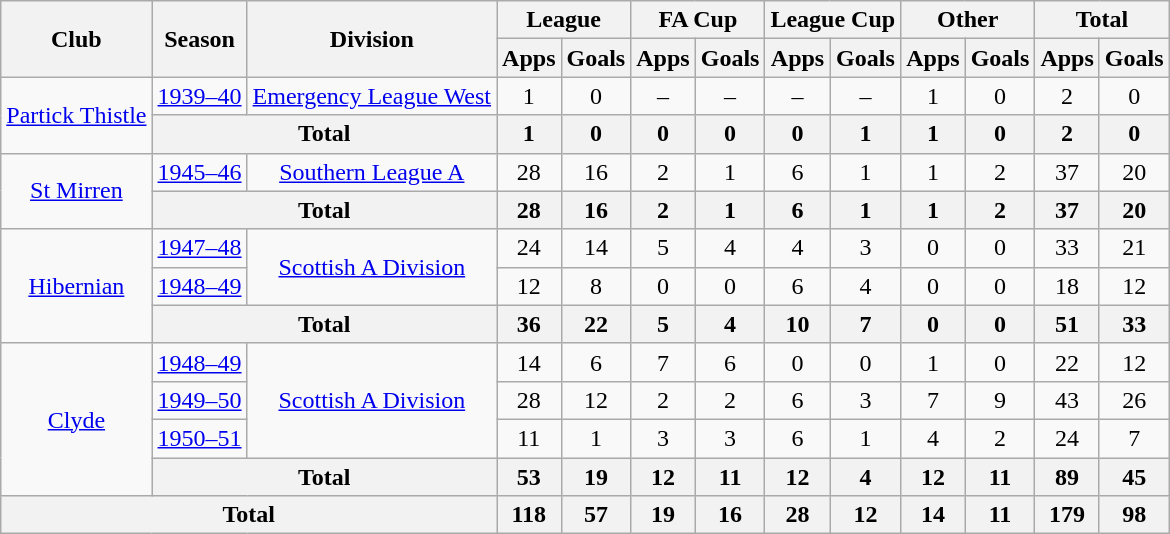<table class="wikitable" style="text-align: center;">
<tr>
<th rowspan="2">Club</th>
<th rowspan="2">Season</th>
<th rowspan="2">Division</th>
<th colspan="2">League</th>
<th colspan="2">FA Cup</th>
<th colspan="2">League Cup</th>
<th colspan="2">Other</th>
<th colspan="2">Total</th>
</tr>
<tr>
<th>Apps</th>
<th>Goals</th>
<th>Apps</th>
<th>Goals</th>
<th>Apps</th>
<th>Goals</th>
<th>Apps</th>
<th>Goals</th>
<th>Apps</th>
<th>Goals</th>
</tr>
<tr>
<td rowspan="2"><a href='#'>Partick Thistle</a></td>
<td><a href='#'>1939–40</a></td>
<td><a href='#'>Emergency League West</a></td>
<td>1</td>
<td>0</td>
<td>–</td>
<td>–</td>
<td>–</td>
<td>–</td>
<td>1</td>
<td>0</td>
<td>2</td>
<td>0</td>
</tr>
<tr>
<th colspan = "2">Total</th>
<th>1</th>
<th>0</th>
<th>0</th>
<th>0</th>
<th>0</th>
<th>1</th>
<th>1</th>
<th>0</th>
<th>2</th>
<th>0</th>
</tr>
<tr>
<td rowspan="2"><a href='#'>St Mirren</a></td>
<td><a href='#'>1945–46</a></td>
<td><a href='#'>Southern League A</a></td>
<td>28</td>
<td>16</td>
<td>2</td>
<td>1</td>
<td>6</td>
<td>1</td>
<td>1</td>
<td>2</td>
<td>37</td>
<td>20</td>
</tr>
<tr>
<th colspan = "2">Total</th>
<th>28</th>
<th>16</th>
<th>2</th>
<th>1</th>
<th>6</th>
<th>1</th>
<th>1</th>
<th>2</th>
<th>37</th>
<th>20</th>
</tr>
<tr>
<td rowspan="3"><a href='#'>Hibernian</a></td>
<td><a href='#'>1947–48</a></td>
<td rowspan = 2><a href='#'>Scottish A Division</a></td>
<td>24</td>
<td>14</td>
<td>5</td>
<td>4</td>
<td>4</td>
<td>3</td>
<td>0</td>
<td>0</td>
<td>33</td>
<td>21</td>
</tr>
<tr>
<td><a href='#'>1948–49</a></td>
<td>12</td>
<td>8</td>
<td>0</td>
<td>0</td>
<td>6</td>
<td>4</td>
<td>0</td>
<td>0</td>
<td>18</td>
<td>12</td>
</tr>
<tr>
<th colspan = "2">Total</th>
<th>36</th>
<th>22</th>
<th>5</th>
<th>4</th>
<th>10</th>
<th>7</th>
<th>0</th>
<th>0</th>
<th>51</th>
<th>33</th>
</tr>
<tr>
<td rowspan="4"><a href='#'>Clyde</a></td>
<td><a href='#'>1948–49</a></td>
<td rowspan = 3><a href='#'>Scottish A Division</a></td>
<td>14</td>
<td>6</td>
<td>7</td>
<td>6</td>
<td>0</td>
<td>0</td>
<td>1</td>
<td>0</td>
<td>22</td>
<td>12</td>
</tr>
<tr>
<td><a href='#'>1949–50</a></td>
<td>28</td>
<td>12</td>
<td>2</td>
<td>2</td>
<td>6</td>
<td>3</td>
<td>7</td>
<td>9</td>
<td>43</td>
<td>26</td>
</tr>
<tr>
<td><a href='#'>1950–51</a></td>
<td>11</td>
<td>1</td>
<td>3</td>
<td>3</td>
<td>6</td>
<td>1</td>
<td>4</td>
<td>2</td>
<td>24</td>
<td>7</td>
</tr>
<tr>
<th colspan="2">Total</th>
<th>53</th>
<th>19</th>
<th>12</th>
<th>11</th>
<th>12</th>
<th>4</th>
<th>12</th>
<th>11</th>
<th>89</th>
<th>45</th>
</tr>
<tr>
<th colspan="3">Total</th>
<th>118</th>
<th>57</th>
<th>19</th>
<th>16</th>
<th>28</th>
<th>12</th>
<th>14</th>
<th>11</th>
<th>179</th>
<th>98</th>
</tr>
</table>
